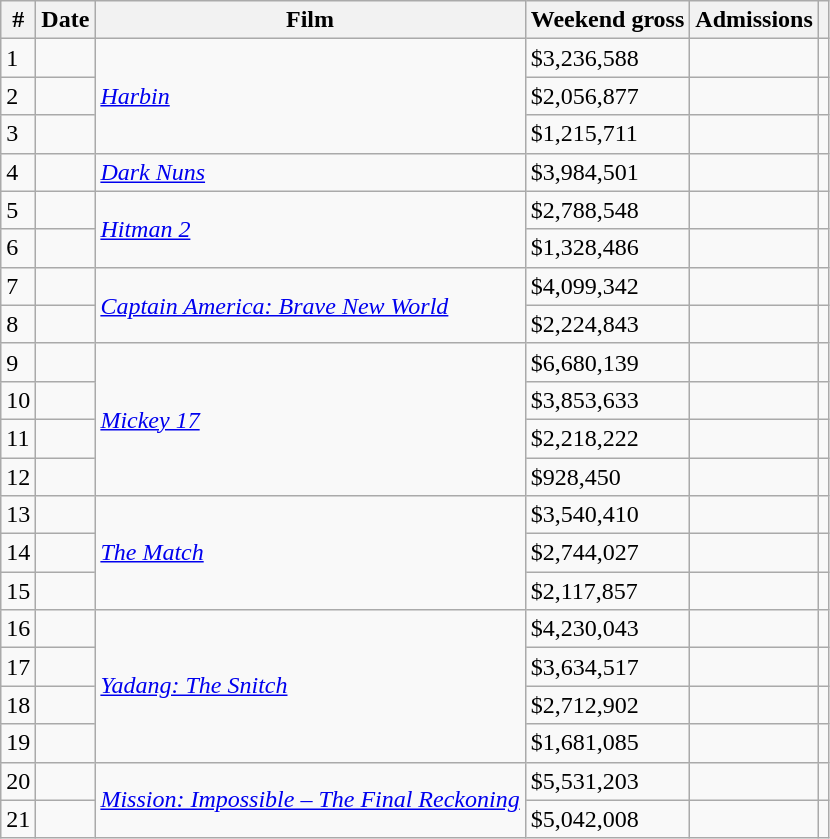<table class="wikitable sortable">
<tr>
<th>#</th>
<th>Date</th>
<th>Film</th>
<th>Weekend gross</th>
<th>Admissions</th>
<th></th>
</tr>
<tr>
<td>1</td>
<td></td>
<td rowspan=3><em><a href='#'>Harbin</a></em></td>
<td>$3,236,588</td>
<td></td>
<td></td>
</tr>
<tr>
<td>2</td>
<td></td>
<td>$2,056,877</td>
<td></td>
<td></td>
</tr>
<tr>
<td>3</td>
<td></td>
<td>$1,215,711</td>
<td></td>
<td></td>
</tr>
<tr>
<td>4</td>
<td></td>
<td><em><a href='#'>Dark Nuns</a></em></td>
<td>$3,984,501</td>
<td></td>
<td></td>
</tr>
<tr>
<td>5</td>
<td></td>
<td rowspan=2><em><a href='#'>Hitman 2</a></em></td>
<td>$2,788,548</td>
<td></td>
<td></td>
</tr>
<tr>
<td>6</td>
<td></td>
<td>$1,328,486</td>
<td></td>
<td></td>
</tr>
<tr>
<td>7</td>
<td></td>
<td rowspan=2><em><a href='#'>Captain America: Brave New World</a></em></td>
<td>$4,099,342</td>
<td></td>
<td></td>
</tr>
<tr>
<td>8</td>
<td></td>
<td>$2,224,843</td>
<td></td>
<td></td>
</tr>
<tr>
<td>9</td>
<td></td>
<td rowspan=4><em><a href='#'>Mickey 17</a></em></td>
<td>$6,680,139</td>
<td></td>
<td></td>
</tr>
<tr>
<td>10</td>
<td></td>
<td>$3,853,633</td>
<td></td>
<td></td>
</tr>
<tr>
<td>11</td>
<td></td>
<td>$2,218,222</td>
<td></td>
<td></td>
</tr>
<tr>
<td>12</td>
<td></td>
<td>$928,450</td>
<td></td>
<td></td>
</tr>
<tr>
<td>13</td>
<td></td>
<td rowspan="3"><em><a href='#'>The Match</a></em></td>
<td>$3,540,410</td>
<td></td>
<td></td>
</tr>
<tr>
<td>14</td>
<td></td>
<td>$2,744,027</td>
<td></td>
<td></td>
</tr>
<tr>
<td>15</td>
<td></td>
<td>$2,117,857</td>
<td></td>
<td></td>
</tr>
<tr>
<td>16</td>
<td></td>
<td rowspan="4"><em><a href='#'>Yadang: The Snitch</a></em></td>
<td>$4,230,043</td>
<td></td>
<td></td>
</tr>
<tr>
<td>17</td>
<td></td>
<td>$3,634,517</td>
<td></td>
<td></td>
</tr>
<tr>
<td>18</td>
<td></td>
<td>$2,712,902</td>
<td></td>
<td></td>
</tr>
<tr>
<td>19</td>
<td></td>
<td>$1,681,085</td>
<td></td>
<td></td>
</tr>
<tr>
<td>20</td>
<td></td>
<td rowspan="2"><em><a href='#'>Mission: Impossible – The Final Reckoning</a></em></td>
<td>$5,531,203</td>
<td></td>
<td></td>
</tr>
<tr>
<td>21</td>
<td></td>
<td>$5,042,008</td>
<td></td>
<td></td>
</tr>
</table>
